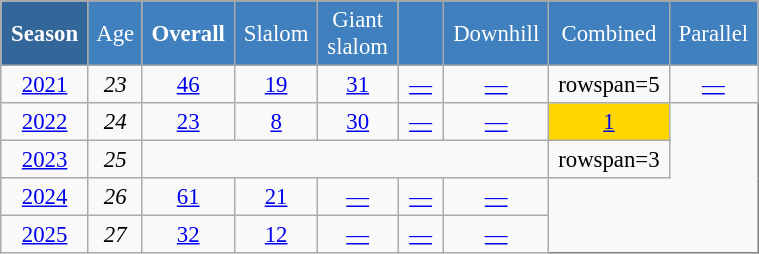<table class="wikitable"  style="font-size:95%; text-align:center; border:gray solid 1px; width:40%;">
<tr style="background:#369; color:white;">
<td rowspan="2" style="width:6%;"><strong>Season</strong></td>
</tr>
<tr style="background:#4180be; color:white;">
<td style="width:3%;">Age</td>
<td style="width:5%;"><strong>Overall</strong></td>
<td style="width:5%;">Slalom</td>
<td style="width:5%;">Giant<br>slalom</td>
<td style="width:5%;"></td>
<td style="width:5%;">Downhill</td>
<td style="width:5%;">Combined</td>
<td style="width:5%;">Parallel</td>
</tr>
<tr>
<td><a href='#'>2021</a></td>
<td><em>23</em></td>
<td><a href='#'>46</a></td>
<td><a href='#'>19</a></td>
<td><a href='#'>31</a></td>
<td><a href='#'>—</a></td>
<td><a href='#'>—</a></td>
<td>rowspan=5</td>
<td><a href='#'>—</a></td>
</tr>
<tr>
<td><a href='#'>2022</a></td>
<td><em>24</em></td>
<td><a href='#'>23</a></td>
<td><a href='#'>8</a></td>
<td><a href='#'>30</a></td>
<td><a href='#'>—</a></td>
<td><a href='#'>—</a></td>
<td style="background:gold;"><a href='#'>1</a></td>
</tr>
<tr>
<td><a href='#'>2023</a></td>
<td><em>25</em></td>
<td colspan="5"><em></em></td>
<td>rowspan=3</td>
</tr>
<tr>
<td><a href='#'>2024</a></td>
<td><em>26</em></td>
<td><a href='#'>61</a></td>
<td><a href='#'>21</a></td>
<td><a href='#'>—</a></td>
<td><a href='#'>—</a></td>
<td><a href='#'>—</a></td>
</tr>
<tr>
<td><a href='#'>2025</a></td>
<td><em>27</em></td>
<td><a href='#'>32</a></td>
<td><a href='#'>12</a></td>
<td><a href='#'>—</a></td>
<td><a href='#'>—</a></td>
<td><a href='#'>—</a></td>
</tr>
</table>
